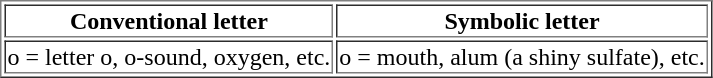<table border="1">
<tr ---->
<th>Conventional letter</th>
<th colspan="2">Symbolic letter</th>
</tr>
<tr ---->
<td align="center">o = letter o, o-sound, oxygen, etc.</td>
<td align="center">o = mouth, alum (a shiny sulfate), etc.</td>
</tr>
</table>
